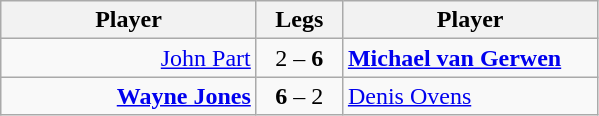<table class=wikitable style="text-align:center">
<tr>
<th width=163>Player</th>
<th width=50>Legs</th>
<th width=163>Player</th>
</tr>
<tr align=left>
<td align=right><a href='#'>John Part</a> </td>
<td align=center>2 – <strong>6</strong></td>
<td> <strong><a href='#'>Michael van Gerwen</a></strong></td>
</tr>
<tr align=left>
<td align=right><strong><a href='#'>Wayne Jones</a></strong> </td>
<td align=center><strong>6</strong> – 2</td>
<td> <a href='#'>Denis Ovens</a></td>
</tr>
</table>
